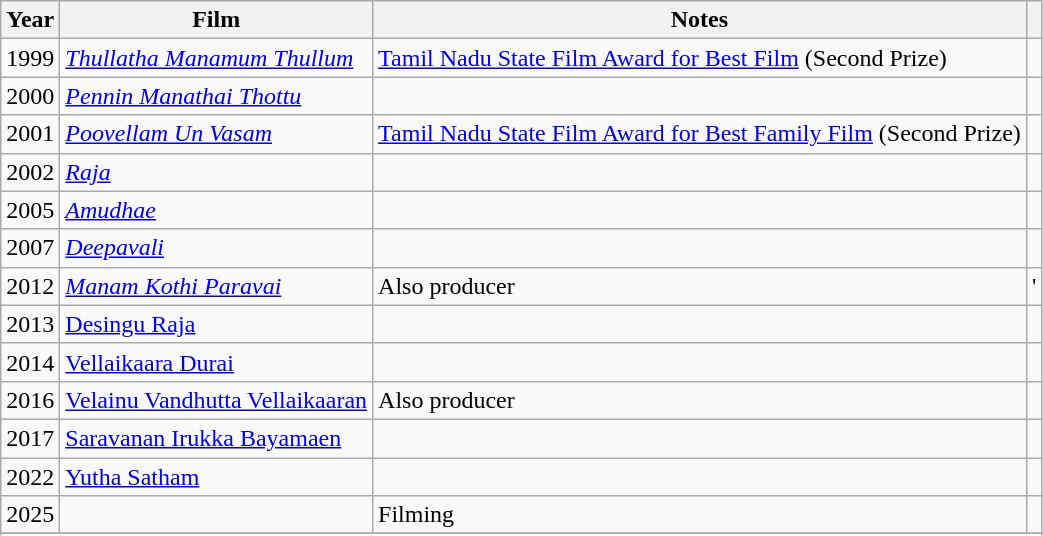<table class="wikitable sortable">
<tr>
<th>Year</th>
<th>Film</th>
<th>Notes</th>
<th></th>
</tr>
<tr>
<td>1999</td>
<td><em><a href='#'>Thullatha Manamum Thullum</a></em></td>
<td><a href='#'>Tamil Nadu State Film Award for Best Film</a> (Second Prize)</td>
<td></td>
</tr>
<tr>
<td>2000</td>
<td><em><a href='#'>Pennin Manathai Thottu</a></em></td>
<td></td>
<td></td>
</tr>
<tr>
<td>2001</td>
<td><em><a href='#'>Poovellam Un Vasam</a></em></td>
<td><a href='#'>Tamil Nadu State Film Award for Best Family Film</a> (Second Prize)</td>
<td></td>
</tr>
<tr>
<td>2002</td>
<td><em><a href='#'>Raja</a></em></td>
<td></td>
<td></td>
</tr>
<tr>
<td>2005</td>
<td><em><a href='#'>Amudhae</a></em></td>
<td></td>
<td></td>
</tr>
<tr>
<td>2007</td>
<td><em><a href='#'>Deepavali</a></em></td>
<td></td>
<td></td>
</tr>
<tr>
<td>2012</td>
<td><em><a href='#'>Manam Kothi Paravai</a></td>
<td>Also producer</td>
<td>'</td>
</tr>
<tr>
<td>2013</td>
<td></em><a href='#'>Desingu Raja</a><em></td>
<td></td>
<td></td>
</tr>
<tr>
<td>2014</td>
<td></em><a href='#'>Vellaikaara Durai</a><em></td>
<td></td>
<td></td>
</tr>
<tr>
<td>2016</td>
<td></em><a href='#'>Velainu Vandhutta Vellaikaaran</a><em></td>
<td>Also producer</td>
<td></td>
</tr>
<tr>
<td>2017</td>
<td></em><a href='#'>Saravanan Irukka Bayamaen</a><em></td>
<td></td>
<td></td>
</tr>
<tr>
<td>2022</td>
<td></em><a href='#'>Yutha Satham</a><em></td>
<td></td>
<td></td>
</tr>
<tr>
<td>2025</td>
<td></td>
<td>Filming</td>
<td></td>
</tr>
<tr>
</tr>
<tr>
</tr>
</table>
